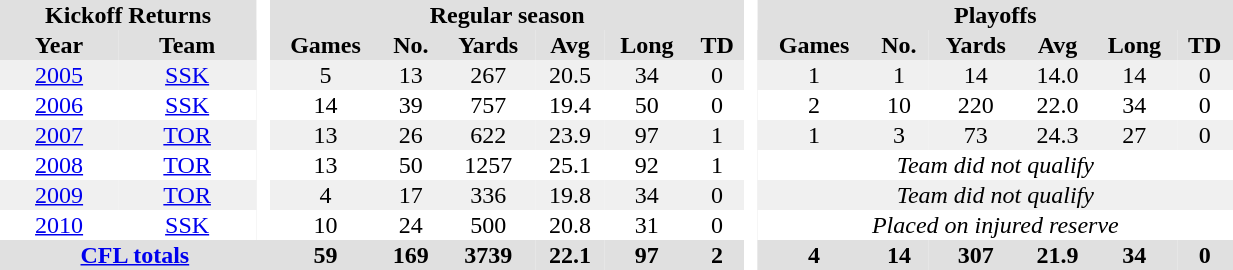<table BORDER="0" CELLPADDING="1" CELLSPACING="0" width="65%" style="text-align:center">
<tr bgcolor="#e0e0e0">
<th colspan="2">Kickoff Returns</th>
<th rowspan="99" bgcolor="#ffffff"> </th>
<th colspan="6">Regular season</th>
<th rowspan="99" bgcolor="#ffffff"> </th>
<th colspan="6">Playoffs</th>
</tr>
<tr bgcolor="#e0e0e0">
<th>Year</th>
<th>Team</th>
<th>Games</th>
<th>No.</th>
<th>Yards</th>
<th>Avg</th>
<th>Long</th>
<th>TD</th>
<th>Games</th>
<th>No.</th>
<th>Yards</th>
<th>Avg</th>
<th>Long</th>
<th>TD</th>
</tr>
<tr ALIGN="center" bgcolor="#f0f0f0">
<td><a href='#'>2005</a></td>
<td><a href='#'>SSK</a></td>
<td>5</td>
<td>13</td>
<td>267</td>
<td>20.5</td>
<td>34</td>
<td>0</td>
<td>1</td>
<td>1</td>
<td>14</td>
<td>14.0</td>
<td>14</td>
<td>0</td>
</tr>
<tr ALIGN="center">
<td><a href='#'>2006</a></td>
<td><a href='#'>SSK</a></td>
<td>14</td>
<td>39</td>
<td>757</td>
<td>19.4</td>
<td>50</td>
<td>0</td>
<td>2</td>
<td>10</td>
<td>220</td>
<td>22.0</td>
<td>34</td>
<td>0</td>
</tr>
<tr ALIGN="center" bgcolor="#f0f0f0">
<td><a href='#'>2007</a></td>
<td><a href='#'>TOR</a></td>
<td>13</td>
<td>26</td>
<td>622</td>
<td>23.9</td>
<td>97</td>
<td>1</td>
<td>1</td>
<td>3</td>
<td>73</td>
<td>24.3</td>
<td>27</td>
<td>0</td>
</tr>
<tr ALIGN="center">
<td><a href='#'>2008</a></td>
<td><a href='#'>TOR</a></td>
<td>13</td>
<td>50</td>
<td>1257</td>
<td>25.1</td>
<td>92</td>
<td>1</td>
<td colspan="6"><em>Team did not qualify</em></td>
</tr>
<tr ALIGN="center" bgcolor="#f0f0f0">
<td><a href='#'>2009</a></td>
<td><a href='#'>TOR</a></td>
<td>4</td>
<td>17</td>
<td>336</td>
<td>19.8</td>
<td>34</td>
<td>0</td>
<td colspan="6"><em>Team did not qualify</em></td>
</tr>
<tr ALIGN="center">
<td><a href='#'>2010</a></td>
<td><a href='#'>SSK</a></td>
<td>10</td>
<td>24</td>
<td>500</td>
<td>20.8</td>
<td>31</td>
<td>0</td>
<td colspan="6"><em>Placed on injured reserve</em></td>
</tr>
<tr bgcolor="#e0e0e0">
<th colspan="3"><a href='#'>CFL totals</a></th>
<th>59</th>
<th>169</th>
<th>3739</th>
<th>22.1</th>
<th>97</th>
<th>2</th>
<th>4</th>
<th>14</th>
<th>307</th>
<th>21.9</th>
<th>34</th>
<th>0</th>
</tr>
</table>
